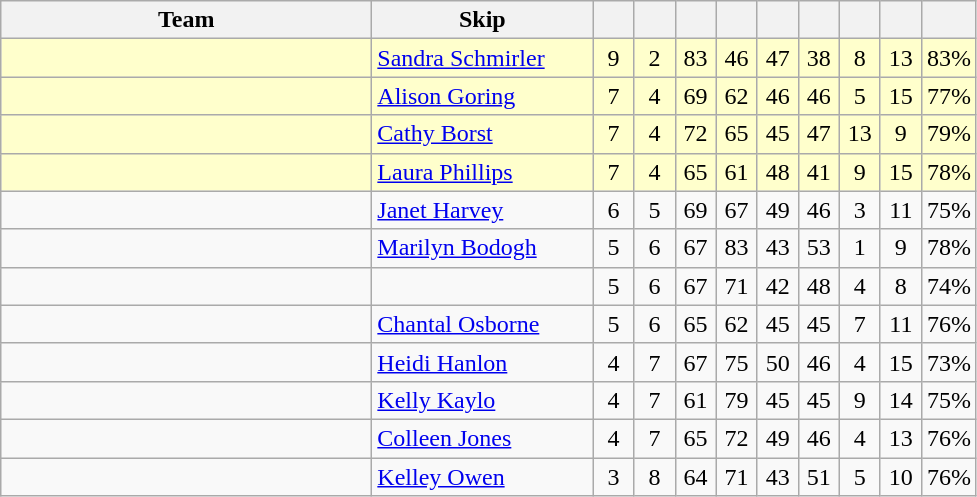<table class="wikitable" style="text-align: center;">
<tr>
<th bgcolor="#efefef" width="240">Team</th>
<th bgcolor="#efefef" width="140">Skip</th>
<th width=20></th>
<th width=20></th>
<th width=20></th>
<th width=20></th>
<th width=20></th>
<th width=20></th>
<th width=20></th>
<th width=20></th>
<th width=20></th>
</tr>
<tr bgcolor="#ffc">
<td style="text-align: left;"></td>
<td style="text-align: left;"><a href='#'>Sandra Schmirler</a></td>
<td>9</td>
<td>2</td>
<td>83</td>
<td>46</td>
<td>47</td>
<td>38</td>
<td>8</td>
<td>13</td>
<td>83%</td>
</tr>
<tr bgcolor="#ffc">
<td style="text-align: left;"></td>
<td style="text-align: left;"><a href='#'>Alison Goring</a></td>
<td>7</td>
<td>4</td>
<td>69</td>
<td>62</td>
<td>46</td>
<td>46</td>
<td>5</td>
<td>15</td>
<td>77%</td>
</tr>
<tr bgcolor="#ffc">
<td style="text-align: left;"></td>
<td style="text-align: left;"><a href='#'>Cathy Borst</a></td>
<td>7</td>
<td>4</td>
<td>72</td>
<td>65</td>
<td>45</td>
<td>47</td>
<td>13</td>
<td>9</td>
<td>79%</td>
</tr>
<tr bgcolor="#ffc">
<td style="text-align: left;"></td>
<td style="text-align: left;"><a href='#'>Laura Phillips</a></td>
<td>7</td>
<td>4</td>
<td>65</td>
<td>61</td>
<td>48</td>
<td>41</td>
<td>9</td>
<td>15</td>
<td>78%</td>
</tr>
<tr>
<td style="text-align: left;"></td>
<td style="text-align: left;"><a href='#'>Janet Harvey</a></td>
<td>6</td>
<td>5</td>
<td>69</td>
<td>67</td>
<td>49</td>
<td>46</td>
<td>3</td>
<td>11</td>
<td>75%</td>
</tr>
<tr>
<td style="text-align: left;"></td>
<td style="text-align: left;"><a href='#'>Marilyn Bodogh</a></td>
<td>5</td>
<td>6</td>
<td>67</td>
<td>83</td>
<td>43</td>
<td>53</td>
<td>1</td>
<td>9</td>
<td>78%</td>
</tr>
<tr>
<td style="text-align: left;"></td>
<td style="text-align: left;"></td>
<td>5</td>
<td>6</td>
<td>67</td>
<td>71</td>
<td>42</td>
<td>48</td>
<td>4</td>
<td>8</td>
<td>74%</td>
</tr>
<tr>
<td style="text-align: left;"></td>
<td style="text-align: left;"><a href='#'>Chantal Osborne</a></td>
<td>5</td>
<td>6</td>
<td>65</td>
<td>62</td>
<td>45</td>
<td>45</td>
<td>7</td>
<td>11</td>
<td>76%</td>
</tr>
<tr>
<td style="text-align: left;"></td>
<td style="text-align: left;"><a href='#'>Heidi Hanlon</a></td>
<td>4</td>
<td>7</td>
<td>67</td>
<td>75</td>
<td>50</td>
<td>46</td>
<td>4</td>
<td>15</td>
<td>73%</td>
</tr>
<tr>
<td style="text-align: left;"></td>
<td style="text-align: left;"><a href='#'>Kelly Kaylo</a></td>
<td>4</td>
<td>7</td>
<td>61</td>
<td>79</td>
<td>45</td>
<td>45</td>
<td>9</td>
<td>14</td>
<td>75%</td>
</tr>
<tr>
<td style="text-align: left;"></td>
<td style="text-align: left;"><a href='#'>Colleen Jones</a></td>
<td>4</td>
<td>7</td>
<td>65</td>
<td>72</td>
<td>49</td>
<td>46</td>
<td>4</td>
<td>13</td>
<td>76%</td>
</tr>
<tr>
<td style="text-align: left;"></td>
<td style="text-align: left;"><a href='#'>Kelley Owen</a></td>
<td>3</td>
<td>8</td>
<td>64</td>
<td>71</td>
<td>43</td>
<td>51</td>
<td>5</td>
<td>10</td>
<td>76%</td>
</tr>
</table>
